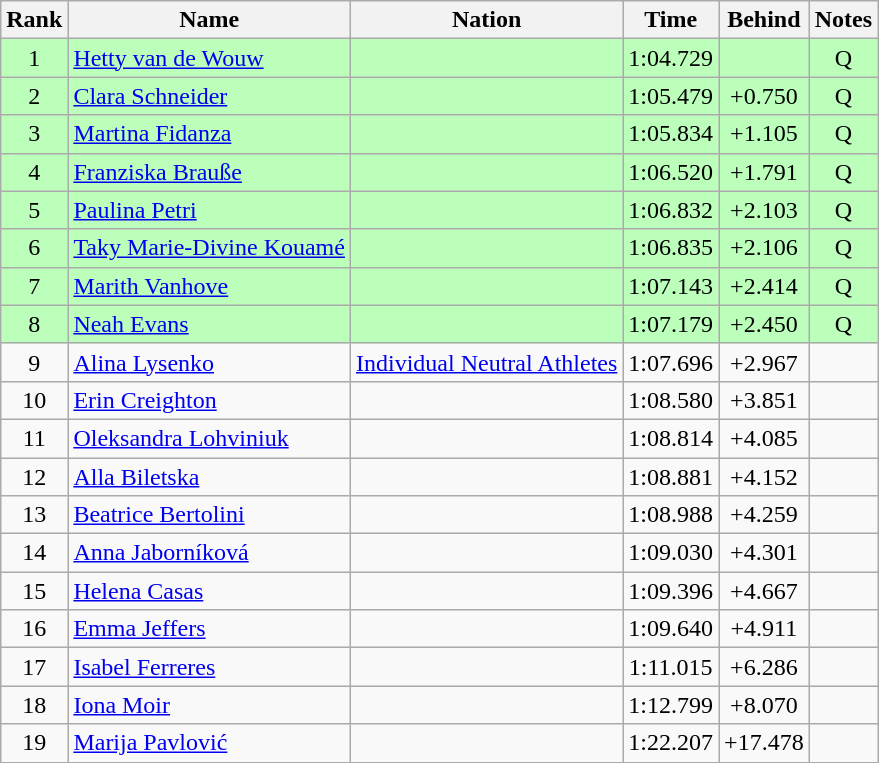<table class="wikitable sortable" style="text-align:center">
<tr>
<th>Rank</th>
<th>Name</th>
<th>Nation</th>
<th>Time</th>
<th>Behind</th>
<th>Notes</th>
</tr>
<tr bgcolor=bbffbb>
<td>1</td>
<td align=left><a href='#'>Hetty van de Wouw</a></td>
<td align=left></td>
<td>1:04.729</td>
<td></td>
<td>Q</td>
</tr>
<tr bgcolor=bbffbb>
<td>2</td>
<td align=left><a href='#'>Clara Schneider</a></td>
<td align=left></td>
<td>1:05.479</td>
<td>+0.750</td>
<td>Q</td>
</tr>
<tr bgcolor=bbffbb>
<td>3</td>
<td align=left><a href='#'>Martina Fidanza</a></td>
<td align=left></td>
<td>1:05.834</td>
<td>+1.105</td>
<td>Q</td>
</tr>
<tr bgcolor=bbffbb>
<td>4</td>
<td align=left><a href='#'>Franziska Brauße</a></td>
<td align=left></td>
<td>1:06.520</td>
<td>+1.791</td>
<td>Q</td>
</tr>
<tr bgcolor=bbffbb>
<td>5</td>
<td align=left><a href='#'>Paulina Petri</a></td>
<td align=left></td>
<td>1:06.832</td>
<td>+2.103</td>
<td>Q</td>
</tr>
<tr bgcolor=bbffbb>
<td>6</td>
<td align=left><a href='#'>Taky Marie-Divine Kouamé</a></td>
<td align=left></td>
<td>1:06.835</td>
<td>+2.106</td>
<td>Q</td>
</tr>
<tr bgcolor=bbffbb>
<td>7</td>
<td align=left><a href='#'>Marith Vanhove</a></td>
<td align=left></td>
<td>1:07.143</td>
<td>+2.414</td>
<td>Q</td>
</tr>
<tr bgcolor=bbffbb>
<td>8</td>
<td align=left><a href='#'>Neah Evans</a></td>
<td align=left></td>
<td>1:07.179</td>
<td>+2.450</td>
<td>Q</td>
</tr>
<tr>
<td>9</td>
<td align=left><a href='#'>Alina Lysenko</a></td>
<td align=left><a href='#'>Individual Neutral Athletes</a></td>
<td>1:07.696</td>
<td>+2.967</td>
<td></td>
</tr>
<tr>
<td>10</td>
<td align=left><a href='#'>Erin Creighton</a></td>
<td align=left></td>
<td>1:08.580</td>
<td>+3.851</td>
<td></td>
</tr>
<tr>
<td>11</td>
<td align=left><a href='#'>Oleksandra Lohviniuk</a></td>
<td align=left></td>
<td>1:08.814</td>
<td>+4.085</td>
<td></td>
</tr>
<tr>
<td>12</td>
<td align=left><a href='#'>Alla Biletska</a></td>
<td align=left></td>
<td>1:08.881</td>
<td>+4.152</td>
<td></td>
</tr>
<tr>
<td>13</td>
<td align=left><a href='#'>Beatrice Bertolini</a></td>
<td align=left></td>
<td>1:08.988</td>
<td>+4.259</td>
<td></td>
</tr>
<tr>
<td>14</td>
<td align=left><a href='#'>Anna Jaborníková</a></td>
<td align=left></td>
<td>1:09.030</td>
<td>+4.301</td>
<td></td>
</tr>
<tr>
<td>15</td>
<td align=left><a href='#'>Helena Casas</a></td>
<td align=left></td>
<td>1:09.396</td>
<td>+4.667</td>
<td></td>
</tr>
<tr>
<td>16</td>
<td align=left><a href='#'>Emma Jeffers</a></td>
<td align=left></td>
<td>1:09.640</td>
<td>+4.911</td>
<td></td>
</tr>
<tr>
<td>17</td>
<td align=left><a href='#'>Isabel Ferreres</a></td>
<td align=left></td>
<td>1:11.015</td>
<td>+6.286</td>
<td></td>
</tr>
<tr>
<td>18</td>
<td align=left><a href='#'>Iona Moir</a></td>
<td align=left></td>
<td>1:12.799</td>
<td>+8.070</td>
<td></td>
</tr>
<tr>
<td>19</td>
<td align=left><a href='#'>Marija Pavlović</a></td>
<td align=left></td>
<td>1:22.207</td>
<td>+17.478</td>
<td></td>
</tr>
</table>
